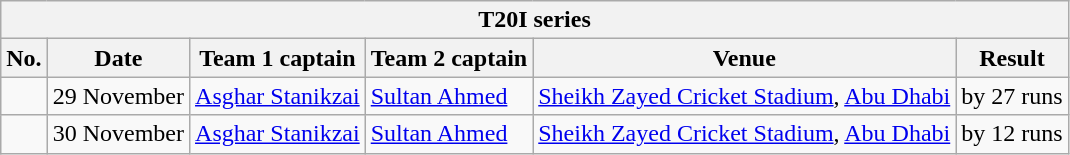<table class="wikitable">
<tr>
<th colspan="9">T20I series</th>
</tr>
<tr>
<th>No.</th>
<th>Date</th>
<th>Team 1 captain</th>
<th>Team 2 captain</th>
<th>Venue</th>
<th>Result</th>
</tr>
<tr>
<td></td>
<td>29 November</td>
<td><a href='#'>Asghar Stanikzai</a></td>
<td><a href='#'>Sultan Ahmed</a></td>
<td><a href='#'>Sheikh Zayed Cricket Stadium</a>, <a href='#'>Abu Dhabi</a></td>
<td> by 27 runs</td>
</tr>
<tr>
<td></td>
<td>30 November</td>
<td><a href='#'>Asghar Stanikzai</a></td>
<td><a href='#'>Sultan Ahmed</a></td>
<td><a href='#'>Sheikh Zayed Cricket Stadium</a>, <a href='#'>Abu Dhabi</a></td>
<td> by 12 runs</td>
</tr>
</table>
